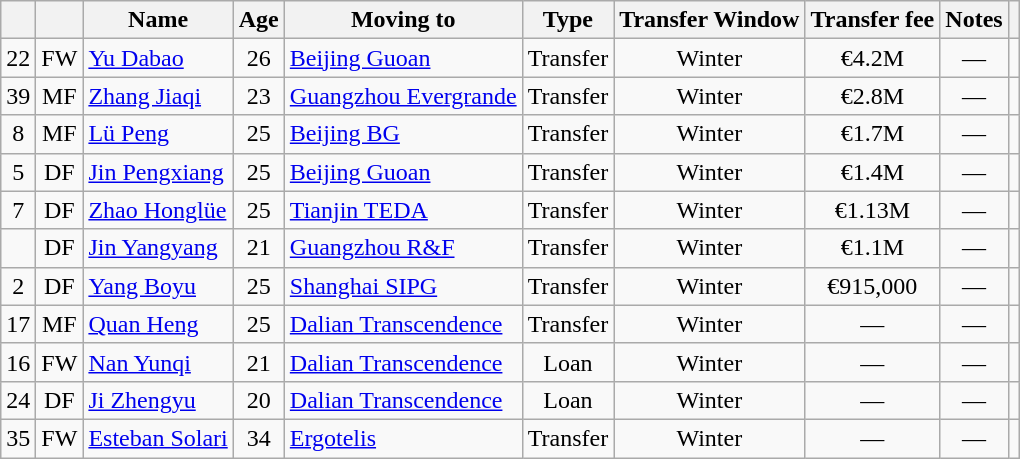<table class="wikitable" style="text-align: center ">
<tr>
<th></th>
<th></th>
<th>Name</th>
<th>Age</th>
<th>Moving to</th>
<th>Type</th>
<th>Transfer Window</th>
<th>Transfer fee</th>
<th>Notes</th>
<th></th>
</tr>
<tr>
<td align=center>22</td>
<td align=center>FW</td>
<td align=left> <a href='#'>Yu Dabao</a></td>
<td align=center>26</td>
<td align=left> <a href='#'>Beijing Guoan</a></td>
<td>Transfer</td>
<td>Winter</td>
<td>€4.2M</td>
<td>—</td>
<td></td>
</tr>
<tr>
<td align=center>39</td>
<td align=center>MF</td>
<td align=left> <a href='#'>Zhang Jiaqi</a></td>
<td align=center>23</td>
<td align=left> <a href='#'>Guangzhou Evergrande</a></td>
<td>Transfer</td>
<td>Winter</td>
<td>€2.8M</td>
<td>—</td>
<td></td>
</tr>
<tr>
<td align=center>8</td>
<td align=center>MF</td>
<td align=left> <a href='#'>Lü Peng</a></td>
<td align=center>25</td>
<td align=left> <a href='#'>Beijing BG</a></td>
<td>Transfer</td>
<td>Winter</td>
<td>€1.7M</td>
<td>—</td>
<td></td>
</tr>
<tr>
<td>5</td>
<td>DF</td>
<td align=left> <a href='#'>Jin Pengxiang</a></td>
<td>25</td>
<td align=left> <a href='#'>Beijing Guoan</a></td>
<td>Transfer</td>
<td>Winter</td>
<td>€1.4M</td>
<td>—</td>
<td></td>
</tr>
<tr>
<td align=center>7</td>
<td align=center>DF</td>
<td align=left> <a href='#'>Zhao Honglüe</a></td>
<td align=center>25</td>
<td align=left> <a href='#'>Tianjin TEDA</a></td>
<td>Transfer</td>
<td>Winter</td>
<td>€1.13M</td>
<td>—</td>
<td></td>
</tr>
<tr>
<td align=center></td>
<td align=center>DF</td>
<td align=left> <a href='#'>Jin Yangyang</a></td>
<td align=center>21</td>
<td align=left> <a href='#'>Guangzhou R&F</a></td>
<td>Transfer</td>
<td>Winter</td>
<td>€1.1M</td>
<td>—</td>
<td></td>
</tr>
<tr>
<td align=center>2</td>
<td align=center>DF</td>
<td align=left> <a href='#'>Yang Boyu</a></td>
<td align=center>25</td>
<td align=left> <a href='#'>Shanghai SIPG</a></td>
<td>Transfer</td>
<td>Winter</td>
<td>€915,000</td>
<td>—</td>
<td></td>
</tr>
<tr>
<td align=center>17</td>
<td align=center>MF</td>
<td align=left> <a href='#'>Quan Heng</a></td>
<td align=center>25</td>
<td align=left> <a href='#'>Dalian Transcendence</a></td>
<td>Transfer</td>
<td>Winter</td>
<td>—</td>
<td>—</td>
<td></td>
</tr>
<tr>
<td>16</td>
<td>FW</td>
<td align=left> <a href='#'>Nan Yunqi</a></td>
<td>21</td>
<td align=left> <a href='#'>Dalian Transcendence</a></td>
<td>Loan</td>
<td>Winter</td>
<td>—</td>
<td>—</td>
<td></td>
</tr>
<tr>
<td>24</td>
<td>DF</td>
<td align=left> <a href='#'>Ji Zhengyu</a></td>
<td>20</td>
<td align=left> <a href='#'>Dalian Transcendence</a></td>
<td>Loan</td>
<td>Winter</td>
<td>—</td>
<td>—</td>
<td></td>
</tr>
<tr>
<td>35</td>
<td>FW</td>
<td align=left> <a href='#'>Esteban Solari</a></td>
<td>34</td>
<td align=left> <a href='#'>Ergotelis</a></td>
<td>Transfer</td>
<td>Winter</td>
<td>—</td>
<td>—</td>
<td></td>
</tr>
</table>
